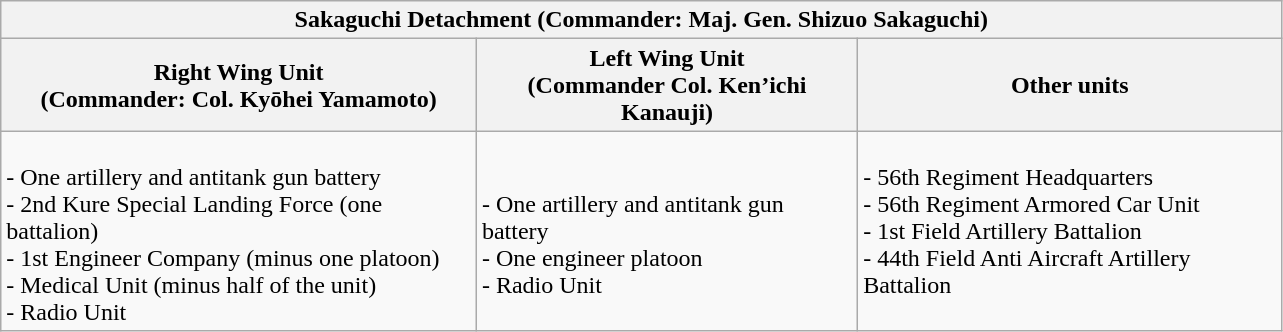<table class="wikitable" | style="width: 855px"|>
<tr>
<th colspan="3">Sakaguchi Detachment (Commander: Maj. Gen. Shizuo Sakaguchi)</th>
</tr>
<tr>
<th>Right Wing Unit<br>(Commander: Col. Kyōhei Yamamoto)</th>
<th>Left Wing Unit<br>(Commander Col. Ken’ichi Kanauji)</th>
<th>Other units</th>
</tr>
<tr>
<td><br>- One artillery and antitank gun battery<br>- 2nd Kure Special Landing Force (one battalion)<br>- 1st Engineer Company (minus one platoon)<br>- Medical Unit (minus half of the unit)<br>- Radio Unit</td>
<td><br>- One artillery and antitank gun battery<br>- One engineer platoon<br>- Radio Unit</td>
<td>- 56th Regiment Headquarters<br>- 56th Regiment Armored Car Unit<br>- 1st Field Artillery Battalion<br>- 44th Field Anti Aircraft Artillery Battalion</td>
</tr>
</table>
